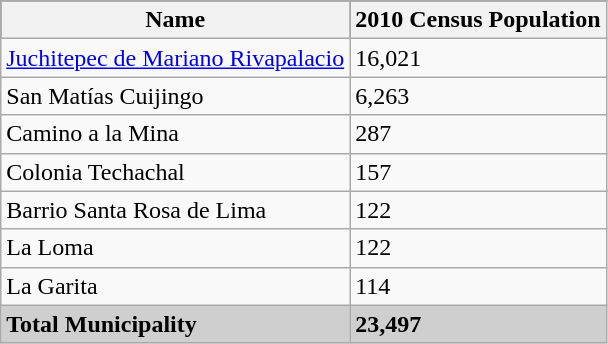<table class="wikitable">
<tr style="background:#000000; color:black;">
<th><strong>Name</strong></th>
<th><strong>2010 Census Population</strong></th>
</tr>
<tr>
<td><a href='#'>Juchitepec de Mariano Rivapalacio</a></td>
<td>16,021</td>
</tr>
<tr>
<td>San Matías Cuijingo</td>
<td>6,263</td>
</tr>
<tr>
<td>Camino a la Mina</td>
<td>287</td>
</tr>
<tr>
<td>Colonia Techachal</td>
<td>157</td>
</tr>
<tr>
<td>Barrio Santa Rosa de Lima</td>
<td>122</td>
</tr>
<tr>
<td>La Loma</td>
<td>122</td>
</tr>
<tr>
<td>La Garita</td>
<td>114</td>
</tr>
<tr style="background:#CFCFCF;">
<td><strong>Total Municipality</strong></td>
<td><strong>23,497</strong></td>
</tr>
</table>
